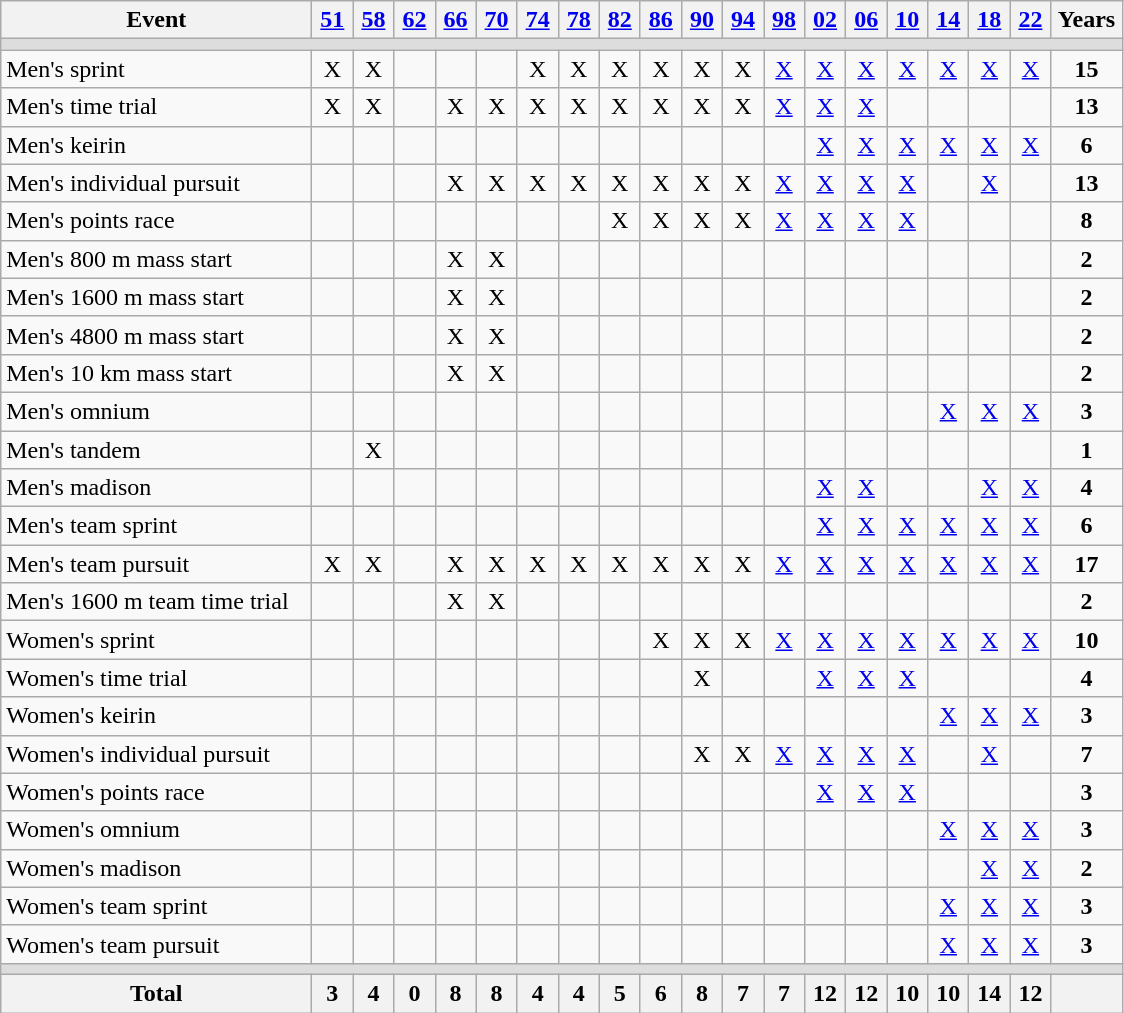<table class="wikitable" style="text-align:center">
<tr>
<th width="200">Event</th>
<th width=20><a href='#'>51</a></th>
<th width=20><a href='#'>58</a></th>
<th width=20><a href='#'>62</a></th>
<th width=20><a href='#'>66</a></th>
<th width=20><a href='#'>70</a></th>
<th width=20><a href='#'>74</a></th>
<th width=20><a href='#'>78</a></th>
<th width=20><a href='#'>82</a></th>
<th width=20><a href='#'>86</a></th>
<th width=20><a href='#'>90</a></th>
<th width=20><a href='#'>94</a></th>
<th width=20><a href='#'>98</a></th>
<th width=20><a href='#'>02</a></th>
<th width=20><a href='#'>06</a></th>
<th width=20><a href='#'>10</a></th>
<th width=20><a href='#'>14</a></th>
<th width=20><a href='#'>18</a></th>
<th width=20><a href='#'>22</a></th>
<th width=40>Years</th>
</tr>
<tr bgcolor=#DDDDDD>
<td colspan=20></td>
</tr>
<tr>
<td align=left>Men's sprint</td>
<td>X</td>
<td>X</td>
<td></td>
<td></td>
<td></td>
<td>X</td>
<td>X</td>
<td>X</td>
<td>X</td>
<td>X</td>
<td>X</td>
<td><a href='#'>X</a></td>
<td><a href='#'>X</a></td>
<td><a href='#'>X</a></td>
<td><a href='#'>X</a></td>
<td><a href='#'>X</a></td>
<td><a href='#'>X</a></td>
<td><a href='#'>X</a></td>
<td><strong>15</strong></td>
</tr>
<tr>
<td align=left>Men's time trial</td>
<td>X</td>
<td>X</td>
<td></td>
<td>X</td>
<td>X</td>
<td>X</td>
<td>X</td>
<td>X</td>
<td>X</td>
<td>X</td>
<td>X</td>
<td><a href='#'>X</a></td>
<td><a href='#'>X</a></td>
<td><a href='#'>X</a></td>
<td></td>
<td></td>
<td></td>
<td></td>
<td><strong>13</strong></td>
</tr>
<tr>
<td align=left>Men's keirin</td>
<td></td>
<td></td>
<td></td>
<td></td>
<td></td>
<td></td>
<td></td>
<td></td>
<td></td>
<td></td>
<td></td>
<td></td>
<td><a href='#'>X</a></td>
<td><a href='#'>X</a></td>
<td><a href='#'>X</a></td>
<td><a href='#'>X</a></td>
<td><a href='#'>X</a></td>
<td><a href='#'>X</a></td>
<td><strong>6</strong></td>
</tr>
<tr>
<td align=left>Men's individual pursuit</td>
<td></td>
<td></td>
<td></td>
<td>X</td>
<td>X</td>
<td>X</td>
<td>X</td>
<td>X</td>
<td>X</td>
<td>X</td>
<td>X</td>
<td><a href='#'>X</a></td>
<td><a href='#'>X</a></td>
<td><a href='#'>X</a></td>
<td><a href='#'>X</a></td>
<td></td>
<td><a href='#'>X</a></td>
<td></td>
<td><strong>13</strong></td>
</tr>
<tr>
<td align=left>Men's points race</td>
<td></td>
<td></td>
<td></td>
<td></td>
<td></td>
<td></td>
<td></td>
<td>X</td>
<td>X</td>
<td>X</td>
<td>X</td>
<td><a href='#'>X</a></td>
<td><a href='#'>X</a></td>
<td><a href='#'>X</a></td>
<td><a href='#'>X</a></td>
<td></td>
<td></td>
<td></td>
<td><strong>8</strong></td>
</tr>
<tr>
<td align=left>Men's 800 m mass start</td>
<td></td>
<td></td>
<td></td>
<td>X</td>
<td>X</td>
<td></td>
<td></td>
<td></td>
<td></td>
<td></td>
<td></td>
<td></td>
<td></td>
<td></td>
<td></td>
<td></td>
<td></td>
<td></td>
<td><strong>2</strong></td>
</tr>
<tr>
<td align=left>Men's 1600 m mass start</td>
<td></td>
<td></td>
<td></td>
<td>X</td>
<td>X</td>
<td></td>
<td></td>
<td></td>
<td></td>
<td></td>
<td></td>
<td></td>
<td></td>
<td></td>
<td></td>
<td></td>
<td></td>
<td></td>
<td><strong>2</strong></td>
</tr>
<tr>
<td align=left>Men's 4800 m mass start</td>
<td></td>
<td></td>
<td></td>
<td>X</td>
<td>X</td>
<td></td>
<td></td>
<td></td>
<td></td>
<td></td>
<td></td>
<td></td>
<td></td>
<td></td>
<td></td>
<td></td>
<td></td>
<td></td>
<td><strong>2</strong></td>
</tr>
<tr>
<td align=left>Men's 10 km mass start</td>
<td></td>
<td></td>
<td></td>
<td>X</td>
<td>X</td>
<td></td>
<td></td>
<td></td>
<td></td>
<td></td>
<td></td>
<td></td>
<td></td>
<td></td>
<td></td>
<td></td>
<td></td>
<td></td>
<td><strong>2</strong></td>
</tr>
<tr>
<td align=left>Men's omnium</td>
<td></td>
<td></td>
<td></td>
<td></td>
<td></td>
<td></td>
<td></td>
<td></td>
<td></td>
<td></td>
<td></td>
<td></td>
<td></td>
<td></td>
<td></td>
<td><a href='#'>X</a></td>
<td><a href='#'>X</a></td>
<td><a href='#'>X</a></td>
<td><strong>3</strong></td>
</tr>
<tr>
<td align=left>Men's tandem</td>
<td></td>
<td>X</td>
<td></td>
<td></td>
<td></td>
<td></td>
<td></td>
<td></td>
<td></td>
<td></td>
<td></td>
<td></td>
<td></td>
<td></td>
<td></td>
<td></td>
<td></td>
<td></td>
<td><strong>1</strong></td>
</tr>
<tr>
<td align=left>Men's madison</td>
<td></td>
<td></td>
<td></td>
<td></td>
<td></td>
<td></td>
<td></td>
<td></td>
<td></td>
<td></td>
<td></td>
<td></td>
<td><a href='#'>X</a></td>
<td><a href='#'>X</a></td>
<td></td>
<td></td>
<td><a href='#'>X</a></td>
<td><a href='#'>X</a></td>
<td><strong>4</strong></td>
</tr>
<tr>
<td align=left>Men's team sprint</td>
<td></td>
<td></td>
<td></td>
<td></td>
<td></td>
<td></td>
<td></td>
<td></td>
<td></td>
<td></td>
<td></td>
<td></td>
<td><a href='#'>X</a></td>
<td><a href='#'>X</a></td>
<td><a href='#'>X</a></td>
<td><a href='#'>X</a></td>
<td><a href='#'>X</a></td>
<td><a href='#'>X</a></td>
<td><strong>6</strong></td>
</tr>
<tr>
<td align=left>Men's team pursuit</td>
<td>X</td>
<td>X</td>
<td></td>
<td>X</td>
<td>X</td>
<td>X</td>
<td>X</td>
<td>X</td>
<td>X</td>
<td>X</td>
<td>X</td>
<td><a href='#'>X</a></td>
<td><a href='#'>X</a></td>
<td><a href='#'>X</a></td>
<td><a href='#'>X</a></td>
<td><a href='#'>X</a></td>
<td><a href='#'>X</a></td>
<td><a href='#'>X</a></td>
<td><strong>17</strong></td>
</tr>
<tr>
<td align=left>Men's 1600 m team time trial</td>
<td></td>
<td></td>
<td></td>
<td>X</td>
<td>X</td>
<td></td>
<td></td>
<td></td>
<td></td>
<td></td>
<td></td>
<td></td>
<td></td>
<td></td>
<td></td>
<td></td>
<td></td>
<td></td>
<td><strong>2</strong></td>
</tr>
<tr>
<td align=left>Women's sprint</td>
<td></td>
<td></td>
<td></td>
<td></td>
<td></td>
<td></td>
<td></td>
<td></td>
<td>X</td>
<td>X</td>
<td>X</td>
<td><a href='#'>X</a></td>
<td><a href='#'>X</a></td>
<td><a href='#'>X</a></td>
<td><a href='#'>X</a></td>
<td><a href='#'>X</a></td>
<td><a href='#'>X</a></td>
<td><a href='#'>X</a></td>
<td><strong>10</strong></td>
</tr>
<tr>
<td align=left>Women's time trial</td>
<td></td>
<td></td>
<td></td>
<td></td>
<td></td>
<td></td>
<td></td>
<td></td>
<td></td>
<td>X</td>
<td></td>
<td></td>
<td><a href='#'>X</a></td>
<td><a href='#'>X</a></td>
<td><a href='#'>X</a></td>
<td></td>
<td></td>
<td></td>
<td><strong>4</strong></td>
</tr>
<tr>
<td align=left>Women's keirin</td>
<td></td>
<td></td>
<td></td>
<td></td>
<td></td>
<td></td>
<td></td>
<td></td>
<td></td>
<td></td>
<td></td>
<td></td>
<td></td>
<td></td>
<td></td>
<td><a href='#'>X</a></td>
<td><a href='#'>X</a></td>
<td><a href='#'>X</a></td>
<td><strong>3</strong></td>
</tr>
<tr>
<td align=left>Women's individual pursuit</td>
<td></td>
<td></td>
<td></td>
<td></td>
<td></td>
<td></td>
<td></td>
<td></td>
<td></td>
<td>X</td>
<td>X</td>
<td><a href='#'>X</a></td>
<td><a href='#'>X</a></td>
<td><a href='#'>X</a></td>
<td><a href='#'>X</a></td>
<td></td>
<td><a href='#'>X</a></td>
<td></td>
<td><strong>7</strong></td>
</tr>
<tr>
<td align=left>Women's points race</td>
<td></td>
<td></td>
<td></td>
<td></td>
<td></td>
<td></td>
<td></td>
<td></td>
<td></td>
<td></td>
<td></td>
<td></td>
<td><a href='#'>X</a></td>
<td><a href='#'>X</a></td>
<td><a href='#'>X</a></td>
<td></td>
<td></td>
<td></td>
<td><strong>3</strong></td>
</tr>
<tr>
<td align=left>Women's omnium</td>
<td></td>
<td></td>
<td></td>
<td></td>
<td></td>
<td></td>
<td></td>
<td></td>
<td></td>
<td></td>
<td></td>
<td></td>
<td></td>
<td></td>
<td></td>
<td><a href='#'>X</a></td>
<td><a href='#'>X</a></td>
<td><a href='#'>X</a></td>
<td><strong>3</strong></td>
</tr>
<tr>
<td align=left>Women's madison</td>
<td></td>
<td></td>
<td></td>
<td></td>
<td></td>
<td></td>
<td></td>
<td></td>
<td></td>
<td></td>
<td></td>
<td></td>
<td></td>
<td></td>
<td></td>
<td></td>
<td><a href='#'>X</a></td>
<td><a href='#'>X</a></td>
<td><strong>2</strong></td>
</tr>
<tr>
<td align=left>Women's team sprint</td>
<td></td>
<td></td>
<td></td>
<td></td>
<td></td>
<td></td>
<td></td>
<td></td>
<td></td>
<td></td>
<td></td>
<td></td>
<td></td>
<td></td>
<td></td>
<td><a href='#'>X</a></td>
<td><a href='#'>X</a></td>
<td><a href='#'>X</a></td>
<td><strong>3</strong></td>
</tr>
<tr>
<td align=left>Women's team pursuit</td>
<td></td>
<td></td>
<td></td>
<td></td>
<td></td>
<td></td>
<td></td>
<td></td>
<td></td>
<td></td>
<td></td>
<td></td>
<td></td>
<td></td>
<td></td>
<td><a href='#'>X</a></td>
<td><a href='#'>X</a></td>
<td><a href='#'>X</a></td>
<td><strong>3</strong></td>
</tr>
<tr bgcolor=#DDDDDD>
<td colspan=20></td>
</tr>
<tr>
<th>Total</th>
<th>3</th>
<th>4</th>
<th>0</th>
<th>8</th>
<th>8</th>
<th>4</th>
<th>4</th>
<th>5</th>
<th>6</th>
<th>8</th>
<th>7</th>
<th>7</th>
<th>12</th>
<th>12</th>
<th>10</th>
<th>10</th>
<th>14</th>
<th>12</th>
<th></th>
</tr>
</table>
